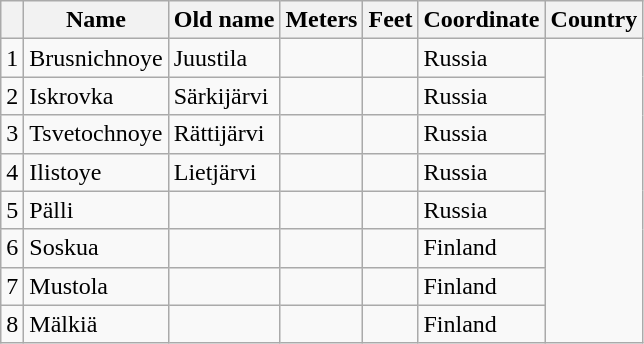<table class="wikitable sortable">
<tr>
<th></th>
<th>Name</th>
<th>Old name</th>
<th>Meters</th>
<th>Feet</th>
<th>Coordinate</th>
<th>Country</th>
</tr>
<tr>
<td>1</td>
<td>Brusnichnoye</td>
<td>Juustila</td>
<td></td>
<td></td>
<td>Russia</td>
</tr>
<tr>
<td>2</td>
<td>Iskrovka</td>
<td>Särkijärvi</td>
<td></td>
<td></td>
<td>Russia</td>
</tr>
<tr>
<td>3</td>
<td>Tsvetochnoye</td>
<td>Rättijärvi</td>
<td></td>
<td></td>
<td>Russia</td>
</tr>
<tr>
<td>4</td>
<td>Ilistoye</td>
<td>Lietjärvi</td>
<td></td>
<td></td>
<td>Russia</td>
</tr>
<tr>
<td>5</td>
<td>Pälli</td>
<td></td>
<td></td>
<td></td>
<td>Russia</td>
</tr>
<tr>
<td>6</td>
<td>Soskua</td>
<td></td>
<td></td>
<td></td>
<td>Finland</td>
</tr>
<tr>
<td>7</td>
<td>Mustola</td>
<td></td>
<td></td>
<td></td>
<td>Finland</td>
</tr>
<tr>
<td>8</td>
<td>Mälkiä</td>
<td></td>
<td></td>
<td></td>
<td>Finland</td>
</tr>
</table>
